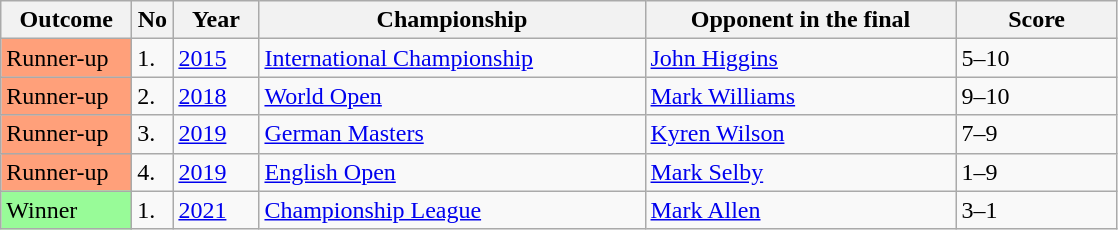<table class="sortable wikitable">
<tr>
<th width="80">Outcome</th>
<th width="20">No</th>
<th width="50">Year</th>
<th width="250">Championship</th>
<th width="200">Opponent in the final</th>
<th width="100">Score</th>
</tr>
<tr>
<td style="background:#ffa07a">Runner-up</td>
<td>1.</td>
<td><a href='#'>2015</a></td>
<td><a href='#'>International Championship</a></td>
<td> <a href='#'>John Higgins</a></td>
<td>5–10</td>
</tr>
<tr>
<td style="background:#ffa07a">Runner-up</td>
<td>2.</td>
<td><a href='#'>2018</a></td>
<td><a href='#'>World Open</a></td>
<td> <a href='#'>Mark Williams</a></td>
<td>9–10</td>
</tr>
<tr>
<td style="background:#ffa07a">Runner-up</td>
<td>3.</td>
<td><a href='#'>2019</a></td>
<td><a href='#'>German Masters</a></td>
<td> <a href='#'>Kyren Wilson</a></td>
<td>7–9</td>
</tr>
<tr>
<td style="background:#ffa07a">Runner-up</td>
<td>4.</td>
<td><a href='#'>2019</a></td>
<td><a href='#'>English Open</a></td>
<td> <a href='#'>Mark Selby</a></td>
<td>1–9</td>
</tr>
<tr>
<td style="background:#98FB98">Winner</td>
<td>1.</td>
<td><a href='#'>2021</a></td>
<td><a href='#'>Championship League</a></td>
<td> <a href='#'>Mark Allen</a></td>
<td>3–1</td>
</tr>
</table>
